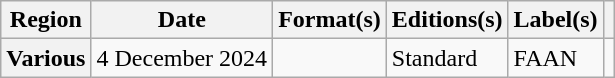<table class="wikitable plainrowheaders">
<tr>
<th scope="col">Region</th>
<th scope="col">Date</th>
<th scope="col">Format(s)</th>
<th scope="col">Editions(s)</th>
<th scope="col">Label(s)</th>
<th scope="col"></th>
</tr>
<tr>
<th scope="row">Various</th>
<td>4 December 2024</td>
<td></td>
<td>Standard</td>
<td>FAAN</td>
<td style="text-align:center;"></td>
</tr>
</table>
